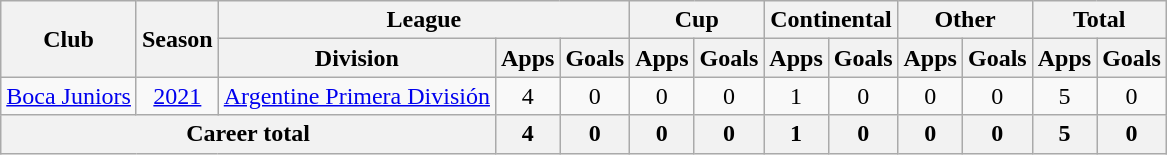<table class="wikitable" style="text-align: center">
<tr>
<th rowspan="2">Club</th>
<th rowspan="2">Season</th>
<th colspan="3">League</th>
<th colspan="2">Cup</th>
<th colspan="2">Continental</th>
<th colspan="2">Other</th>
<th colspan="2">Total</th>
</tr>
<tr>
<th>Division</th>
<th>Apps</th>
<th>Goals</th>
<th>Apps</th>
<th>Goals</th>
<th>Apps</th>
<th>Goals</th>
<th>Apps</th>
<th>Goals</th>
<th>Apps</th>
<th>Goals</th>
</tr>
<tr>
<td><a href='#'>Boca Juniors</a></td>
<td><a href='#'>2021</a></td>
<td><a href='#'>Argentine Primera División</a></td>
<td>4</td>
<td>0</td>
<td>0</td>
<td>0</td>
<td>1</td>
<td>0</td>
<td>0</td>
<td>0</td>
<td>5</td>
<td>0</td>
</tr>
<tr>
<th colspan=3>Career total</th>
<th>4</th>
<th>0</th>
<th>0</th>
<th>0</th>
<th>1</th>
<th>0</th>
<th>0</th>
<th>0</th>
<th>5</th>
<th>0</th>
</tr>
</table>
